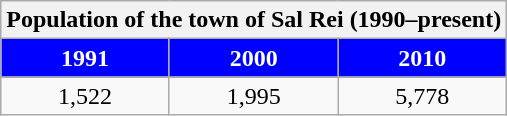<table class="wikitable">
<tr>
<th colspan="3">Population of the town of Sal Rei (1990–present)</th>
</tr>
<tr style="background-color:#0000FF; color:#FFFFFF; text-align:center;">
<td><strong>1991</strong></td>
<td><strong>2000</strong></td>
<td><strong>2010</strong></td>
</tr>
<tr style="text-align:center;">
<td>1,522</td>
<td>1,995</td>
<td>5,778</td>
</tr>
</table>
